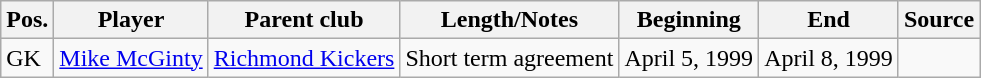<table class="wikitable sortable" style="text-align: left">
<tr>
<th><strong>Pos.</strong></th>
<th><strong>Player</strong></th>
<th><strong>Parent club</strong></th>
<th><strong>Length/Notes</strong></th>
<th><strong>Beginning</strong></th>
<th><strong>End</strong></th>
<th><strong>Source</strong></th>
</tr>
<tr>
<td>GK</td>
<td> <a href='#'>Mike McGinty</a></td>
<td> <a href='#'>Richmond Kickers</a></td>
<td>Short term agreement</td>
<td>April 5, 1999</td>
<td>April 8, 1999</td>
<td align=center></td>
</tr>
</table>
